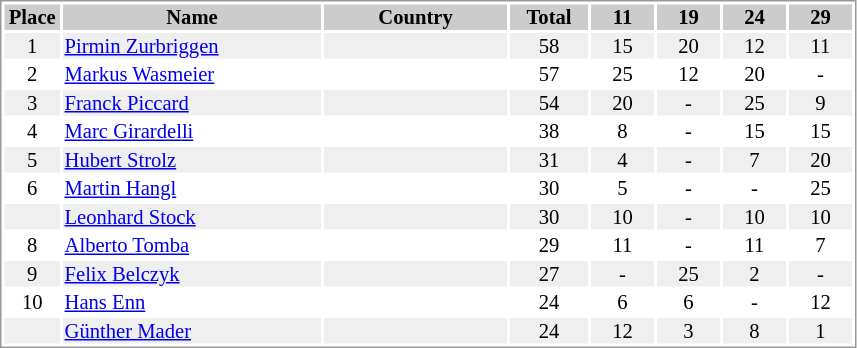<table border="0" style="border: 1px solid #999; background-color:#FFFFFF; text-align:center; font-size:86%; line-height:15px;">
<tr align="center" bgcolor="#CCCCCC">
<th width=35>Place</th>
<th width=170>Name</th>
<th width=120>Country</th>
<th width=50>Total</th>
<th width=40>11</th>
<th width=40>19</th>
<th width=40>24</th>
<th width=40>29</th>
</tr>
<tr bgcolor="#EFEFEF">
<td>1</td>
<td align="left"><a href='#'>Pirmin Zurbriggen</a></td>
<td align="left"></td>
<td>58</td>
<td>15</td>
<td>20</td>
<td>12</td>
<td>11</td>
</tr>
<tr>
<td>2</td>
<td align="left"><a href='#'>Markus Wasmeier</a></td>
<td align="left"></td>
<td>57</td>
<td>25</td>
<td>12</td>
<td>20</td>
<td>-</td>
</tr>
<tr bgcolor="#EFEFEF">
<td>3</td>
<td align="left"><a href='#'>Franck Piccard</a></td>
<td align="left"></td>
<td>54</td>
<td>20</td>
<td>-</td>
<td>25</td>
<td>9</td>
</tr>
<tr>
<td>4</td>
<td align="left"><a href='#'>Marc Girardelli</a></td>
<td align="left"></td>
<td>38</td>
<td>8</td>
<td>-</td>
<td>15</td>
<td>15</td>
</tr>
<tr bgcolor="#EFEFEF">
<td>5</td>
<td align="left"><a href='#'>Hubert Strolz</a></td>
<td align="left"></td>
<td>31</td>
<td>4</td>
<td>-</td>
<td>7</td>
<td>20</td>
</tr>
<tr>
<td>6</td>
<td align="left"><a href='#'>Martin Hangl</a></td>
<td align="left"></td>
<td>30</td>
<td>5</td>
<td>-</td>
<td>-</td>
<td>25</td>
</tr>
<tr bgcolor="#EFEFEF">
<td></td>
<td align="left"><a href='#'>Leonhard Stock</a></td>
<td align="left"></td>
<td>30</td>
<td>10</td>
<td>-</td>
<td>10</td>
<td>10</td>
</tr>
<tr>
<td>8</td>
<td align="left"><a href='#'>Alberto Tomba</a></td>
<td align="left"></td>
<td>29</td>
<td>11</td>
<td>-</td>
<td>11</td>
<td>7</td>
</tr>
<tr bgcolor="#EFEFEF">
<td>9</td>
<td align="left"><a href='#'>Felix Belczyk</a></td>
<td align="left"></td>
<td>27</td>
<td>-</td>
<td>25</td>
<td>2</td>
<td>-</td>
</tr>
<tr>
<td>10</td>
<td align="left"><a href='#'>Hans Enn</a></td>
<td align="left"></td>
<td>24</td>
<td>6</td>
<td>6</td>
<td>-</td>
<td>12</td>
</tr>
<tr bgcolor="#EFEFEF">
<td></td>
<td align="left"><a href='#'>Günther Mader</a></td>
<td align="left"></td>
<td>24</td>
<td>12</td>
<td>3</td>
<td>8</td>
<td>1</td>
</tr>
</table>
